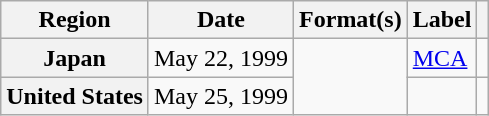<table class="wikitable sortable plainrowheaders">
<tr>
<th scope="col">Region</th>
<th scope="col">Date</th>
<th scope="col">Format(s)</th>
<th scope="col">Label</th>
<th scope="col"></th>
</tr>
<tr>
<th scope="row">Japan</th>
<td>May 22, 1999</td>
<td rowspan="2"></td>
<td><a href='#'>MCA</a></td>
<td></td>
</tr>
<tr>
<th scope="row">United States</th>
<td>May 25, 1999</td>
<td></td>
<td></td>
</tr>
</table>
